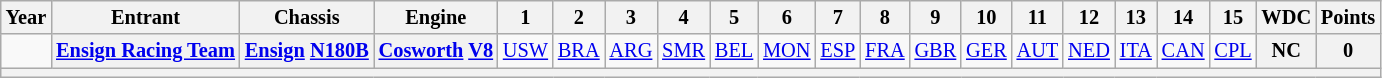<table class="wikitable" style="text-align:center; font-size:85%">
<tr>
<th>Year</th>
<th>Entrant</th>
<th>Chassis</th>
<th>Engine</th>
<th>1</th>
<th>2</th>
<th>3</th>
<th>4</th>
<th>5</th>
<th>6</th>
<th>7</th>
<th>8</th>
<th>9</th>
<th>10</th>
<th>11</th>
<th>12</th>
<th>13</th>
<th>14</th>
<th>15</th>
<th>WDC</th>
<th>Points</th>
</tr>
<tr>
<td></td>
<th nowrap><a href='#'>Ensign Racing Team</a></th>
<th nowrap><a href='#'>Ensign</a> <a href='#'>N180B</a></th>
<th nowrap><a href='#'>Cosworth</a> <a href='#'>V8</a></th>
<td><a href='#'>USW</a></td>
<td><a href='#'>BRA</a><br></td>
<td><a href='#'>ARG</a></td>
<td><a href='#'>SMR</a></td>
<td><a href='#'>BEL</a></td>
<td><a href='#'>MON</a></td>
<td><a href='#'>ESP</a></td>
<td><a href='#'>FRA</a></td>
<td><a href='#'>GBR</a></td>
<td><a href='#'>GER</a></td>
<td><a href='#'>AUT</a></td>
<td><a href='#'>NED</a></td>
<td><a href='#'>ITA</a></td>
<td><a href='#'>CAN</a></td>
<td><a href='#'>CPL</a></td>
<th>NC</th>
<th>0</th>
</tr>
<tr>
<th colspan="21"></th>
</tr>
</table>
